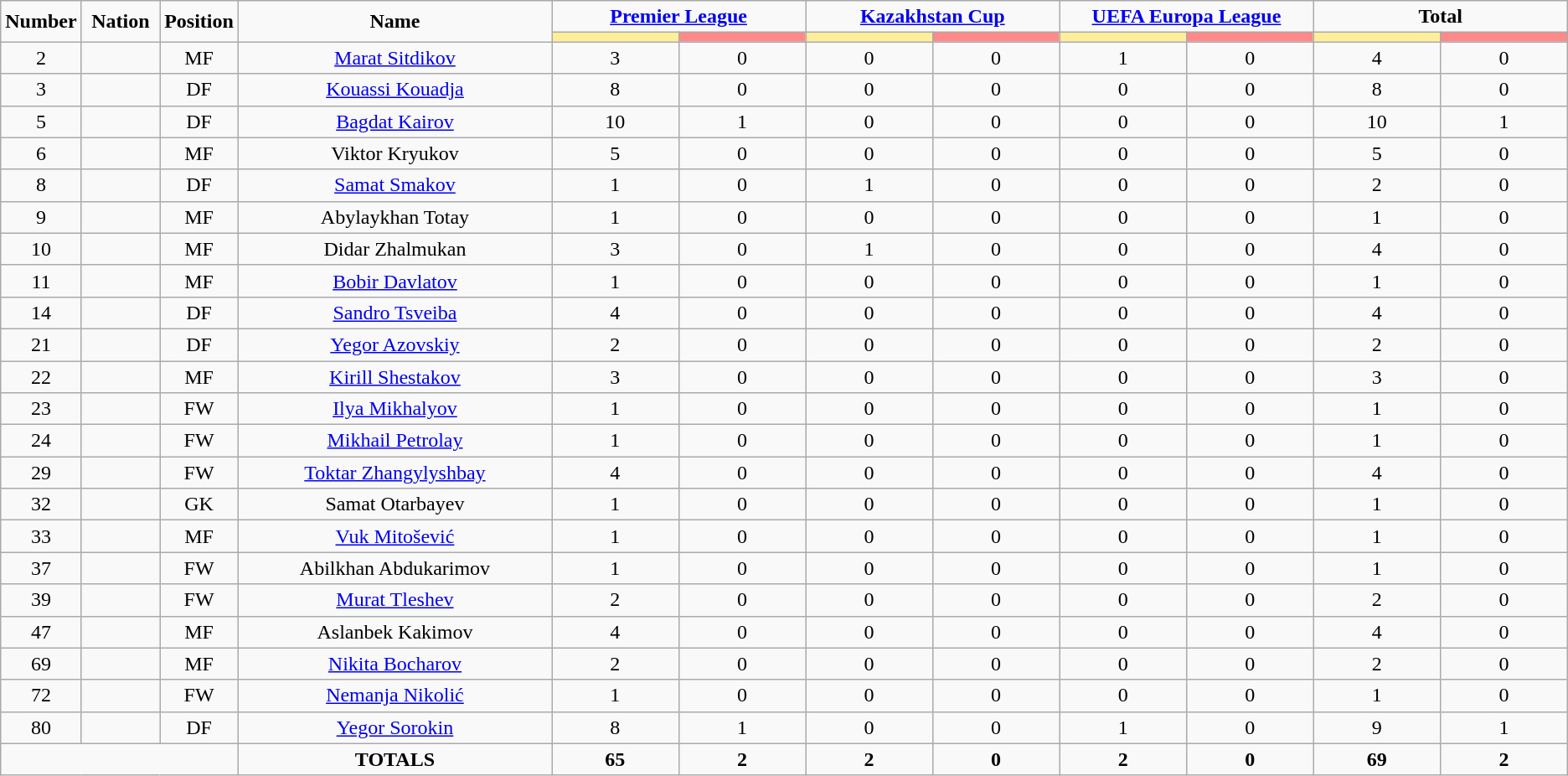<table class="wikitable" style="text-align:center;">
<tr>
<td rowspan="2"  style="width:5%; text-align:center;"><strong>Number</strong></td>
<td rowspan="2"  style="width:5%; text-align:center;"><strong>Nation</strong></td>
<td rowspan="2"  style="width:5%; text-align:center;"><strong>Position</strong></td>
<td rowspan="2"  style="width:20%; text-align:center;"><strong>Name</strong></td>
<td colspan="2" style="text-align:center;"><strong><a href='#'>Premier League</a></strong></td>
<td colspan="2" style="text-align:center;"><strong><a href='#'>Kazakhstan Cup</a></strong></td>
<td colspan="2" style="text-align:center;"><strong><a href='#'>UEFA Europa League</a></strong></td>
<td colspan="2" style="text-align:center;"><strong>Total</strong></td>
</tr>
<tr>
<th style="width:60px; background:#fe9;"></th>
<th style="width:60px; background:#ff8888;"></th>
<th style="width:60px; background:#fe9;"></th>
<th style="width:60px; background:#ff8888;"></th>
<th style="width:60px; background:#fe9;"></th>
<th style="width:60px; background:#ff8888;"></th>
<th style="width:60px; background:#fe9;"></th>
<th style="width:60px; background:#ff8888;"></th>
</tr>
<tr>
<td>2</td>
<td></td>
<td>MF</td>
<td><a href='#'>Marat Sitdikov</a></td>
<td>3</td>
<td>0</td>
<td>0</td>
<td>0</td>
<td>1</td>
<td>0</td>
<td>4</td>
<td>0</td>
</tr>
<tr>
<td>3</td>
<td></td>
<td>DF</td>
<td><a href='#'>Kouassi Kouadja</a></td>
<td>8</td>
<td>0</td>
<td>0</td>
<td>0</td>
<td>0</td>
<td>0</td>
<td>8</td>
<td>0</td>
</tr>
<tr>
<td>5</td>
<td></td>
<td>DF</td>
<td><a href='#'>Bagdat Kairov</a></td>
<td>10</td>
<td>1</td>
<td>0</td>
<td>0</td>
<td>0</td>
<td>0</td>
<td>10</td>
<td>1</td>
</tr>
<tr>
<td>6</td>
<td></td>
<td>MF</td>
<td>Viktor Kryukov</td>
<td>5</td>
<td>0</td>
<td>0</td>
<td>0</td>
<td>0</td>
<td>0</td>
<td>5</td>
<td>0</td>
</tr>
<tr>
<td>8</td>
<td></td>
<td>DF</td>
<td><a href='#'>Samat Smakov</a></td>
<td>1</td>
<td>0</td>
<td>1</td>
<td>0</td>
<td>0</td>
<td>0</td>
<td>2</td>
<td>0</td>
</tr>
<tr>
<td>9</td>
<td></td>
<td>MF</td>
<td>Abylaykhan Totay</td>
<td>1</td>
<td>0</td>
<td>0</td>
<td>0</td>
<td>0</td>
<td>0</td>
<td>1</td>
<td>0</td>
</tr>
<tr>
<td>10</td>
<td></td>
<td>MF</td>
<td>Didar Zhalmukan</td>
<td>3</td>
<td>0</td>
<td>1</td>
<td>0</td>
<td>0</td>
<td>0</td>
<td>4</td>
<td>0</td>
</tr>
<tr>
<td>11</td>
<td></td>
<td>MF</td>
<td><a href='#'>Bobir Davlatov</a></td>
<td>1</td>
<td>0</td>
<td>0</td>
<td>0</td>
<td>0</td>
<td>0</td>
<td>1</td>
<td>0</td>
</tr>
<tr>
<td>14</td>
<td></td>
<td>DF</td>
<td><a href='#'>Sandro Tsveiba</a></td>
<td>4</td>
<td>0</td>
<td>0</td>
<td>0</td>
<td>0</td>
<td>0</td>
<td>4</td>
<td>0</td>
</tr>
<tr>
<td>21</td>
<td></td>
<td>DF</td>
<td><a href='#'>Yegor Azovskiy</a></td>
<td>2</td>
<td>0</td>
<td>0</td>
<td>0</td>
<td>0</td>
<td>0</td>
<td>2</td>
<td>0</td>
</tr>
<tr>
<td>22</td>
<td></td>
<td>MF</td>
<td><a href='#'>Kirill Shestakov</a></td>
<td>3</td>
<td>0</td>
<td>0</td>
<td>0</td>
<td>0</td>
<td>0</td>
<td>3</td>
<td>0</td>
</tr>
<tr>
<td>23</td>
<td></td>
<td>FW</td>
<td><a href='#'>Ilya Mikhalyov</a></td>
<td>1</td>
<td>0</td>
<td>0</td>
<td>0</td>
<td>0</td>
<td>0</td>
<td>1</td>
<td>0</td>
</tr>
<tr>
<td>24</td>
<td></td>
<td>FW</td>
<td><a href='#'>Mikhail Petrolay</a></td>
<td>1</td>
<td>0</td>
<td>0</td>
<td>0</td>
<td>0</td>
<td>0</td>
<td>1</td>
<td>0</td>
</tr>
<tr>
<td>29</td>
<td></td>
<td>FW</td>
<td><a href='#'>Toktar Zhangylyshbay</a></td>
<td>4</td>
<td>0</td>
<td>0</td>
<td>0</td>
<td>0</td>
<td>0</td>
<td>4</td>
<td>0</td>
</tr>
<tr>
<td>32</td>
<td></td>
<td>GK</td>
<td>Samat Otarbayev</td>
<td>1</td>
<td>0</td>
<td>0</td>
<td>0</td>
<td>0</td>
<td>0</td>
<td>1</td>
<td>0</td>
</tr>
<tr>
<td>33</td>
<td></td>
<td>MF</td>
<td><a href='#'>Vuk Mitošević</a></td>
<td>1</td>
<td>0</td>
<td>0</td>
<td>0</td>
<td>0</td>
<td>0</td>
<td>1</td>
<td>0</td>
</tr>
<tr>
<td>37</td>
<td></td>
<td>FW</td>
<td>Abilkhan Abdukarimov</td>
<td>1</td>
<td>0</td>
<td>0</td>
<td>0</td>
<td>0</td>
<td>0</td>
<td>1</td>
<td>0</td>
</tr>
<tr>
<td>39</td>
<td></td>
<td>FW</td>
<td><a href='#'>Murat Tleshev</a></td>
<td>2</td>
<td>0</td>
<td>0</td>
<td>0</td>
<td>0</td>
<td>0</td>
<td>2</td>
<td>0</td>
</tr>
<tr>
<td>47</td>
<td></td>
<td>MF</td>
<td>Aslanbek Kakimov</td>
<td>4</td>
<td>0</td>
<td>0</td>
<td>0</td>
<td>0</td>
<td>0</td>
<td>4</td>
<td>0</td>
</tr>
<tr>
<td>69</td>
<td></td>
<td>MF</td>
<td><a href='#'>Nikita Bocharov</a></td>
<td>2</td>
<td>0</td>
<td>0</td>
<td>0</td>
<td>0</td>
<td>0</td>
<td>2</td>
<td>0</td>
</tr>
<tr>
<td>72</td>
<td></td>
<td>FW</td>
<td><a href='#'>Nemanja Nikolić</a></td>
<td>1</td>
<td>0</td>
<td>0</td>
<td>0</td>
<td>0</td>
<td>0</td>
<td>1</td>
<td>0</td>
</tr>
<tr>
<td>80</td>
<td></td>
<td>DF</td>
<td><a href='#'>Yegor Sorokin</a></td>
<td>8</td>
<td>1</td>
<td>0</td>
<td>0</td>
<td>1</td>
<td>0</td>
<td>9</td>
<td>1</td>
</tr>
<tr>
<td colspan="3"></td>
<td><strong>TOTALS</strong></td>
<td><strong>65</strong></td>
<td><strong>2</strong></td>
<td><strong>2</strong></td>
<td><strong>0</strong></td>
<td><strong>2</strong></td>
<td><strong>0</strong></td>
<td><strong>69</strong></td>
<td><strong>2</strong></td>
</tr>
</table>
